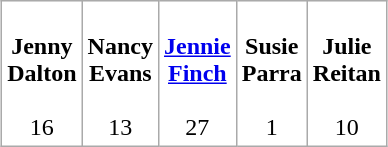<table class="wikitable" style="text-align:center; margin:0.5em auto;">
<tr align="center" bgcolor="white">
<td><br><strong>Jenny<br>Dalton</strong><br><br>16</td>
<td><br><strong>Nancy<br>Evans</strong><br><br>13</td>
<td><br><strong><a href='#'>Jennie<br>Finch</a></strong><br><br>27</td>
<td><br><strong>Susie<br>Parra</strong><br><br>1</td>
<td><br><strong>Julie<br>Reitan</strong><br><br>10</td>
</tr>
</table>
